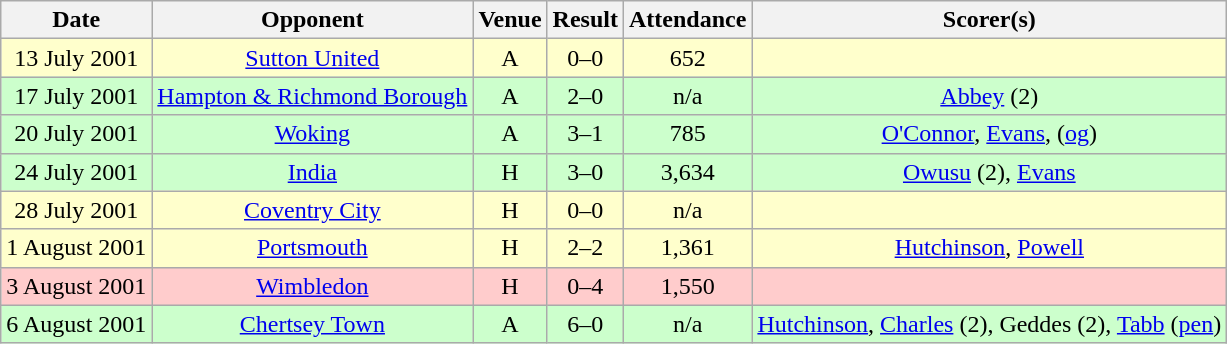<table class="wikitable sortable" style="text-align:center;">
<tr>
<th>Date</th>
<th>Opponent</th>
<th>Venue</th>
<th>Result</th>
<th>Attendance</th>
<th>Scorer(s)</th>
</tr>
<tr style="background:#ffc;">
<td>13 July 2001</td>
<td><a href='#'>Sutton United</a></td>
<td>A</td>
<td>0–0</td>
<td>652</td>
<td></td>
</tr>
<tr style="background:#cfc;">
<td>17 July 2001</td>
<td><a href='#'>Hampton & Richmond Borough</a></td>
<td>A</td>
<td>2–0</td>
<td>n/a</td>
<td><a href='#'>Abbey</a> (2)</td>
</tr>
<tr style="background:#cfc;">
<td>20 July 2001</td>
<td><a href='#'>Woking</a></td>
<td>A</td>
<td>3–1</td>
<td>785</td>
<td><a href='#'>O'Connor</a>, <a href='#'>Evans</a>, (<a href='#'>og</a>)</td>
</tr>
<tr style="background:#cfc;">
<td>24 July 2001</td>
<td><a href='#'>India</a></td>
<td>H</td>
<td>3–0</td>
<td>3,634</td>
<td><a href='#'>Owusu</a> (2), <a href='#'>Evans</a></td>
</tr>
<tr style="background:#ffc;">
<td>28 July 2001</td>
<td><a href='#'>Coventry City</a></td>
<td>H</td>
<td>0–0</td>
<td>n/a</td>
<td></td>
</tr>
<tr style="background:#ffc;">
<td>1 August 2001</td>
<td><a href='#'>Portsmouth</a></td>
<td>H</td>
<td>2–2</td>
<td>1,361</td>
<td><a href='#'>Hutchinson</a>, <a href='#'>Powell</a></td>
</tr>
<tr style="background:#fcc;">
<td>3 August 2001</td>
<td><a href='#'>Wimbledon</a></td>
<td>H</td>
<td>0–4</td>
<td>1,550</td>
<td></td>
</tr>
<tr style="background:#cfc;">
<td>6 August 2001</td>
<td><a href='#'>Chertsey Town</a></td>
<td>A</td>
<td>6–0</td>
<td>n/a</td>
<td><a href='#'>Hutchinson</a>, <a href='#'>Charles</a> (2), Geddes (2), <a href='#'>Tabb</a> (<a href='#'>pen</a>)</td>
</tr>
</table>
